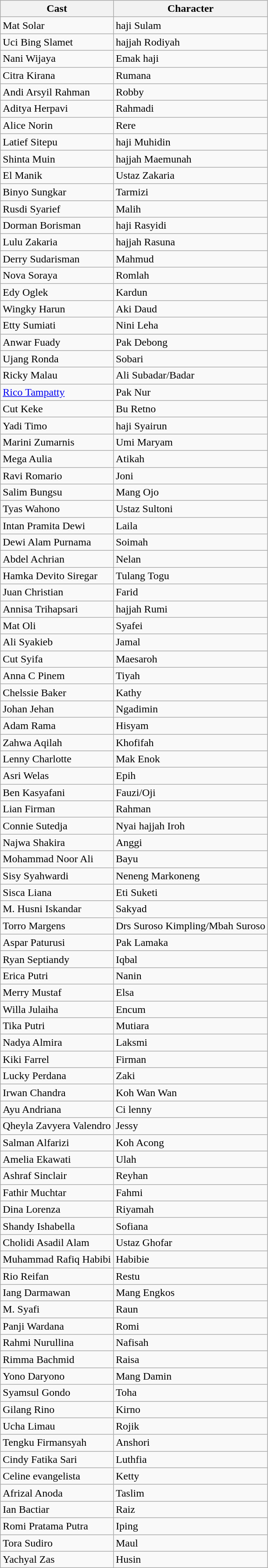<table Class="wikitable sortable">
<tr>
<th>Cast</th>
<th>Character</th>
</tr>
<tr>
<td>Mat Solar</td>
<td>haji Sulam</td>
</tr>
<tr>
<td>Uci Bing Slamet</td>
<td>hajjah Rodiyah</td>
</tr>
<tr>
<td>Nani Wijaya</td>
<td>Emak haji</td>
</tr>
<tr>
<td>Citra Kirana</td>
<td>Rumana</td>
</tr>
<tr>
<td>Andi Arsyil Rahman</td>
<td>Robby</td>
</tr>
<tr>
<td>Aditya Herpavi</td>
<td>Rahmadi</td>
</tr>
<tr>
<td>Alice Norin</td>
<td>Rere</td>
</tr>
<tr>
<td>Latief Sitepu</td>
<td>haji Muhidin</td>
</tr>
<tr>
<td>Shinta Muin</td>
<td>hajjah Maemunah</td>
</tr>
<tr>
<td>El Manik</td>
<td>Ustaz Zakaria</td>
</tr>
<tr>
<td>Binyo Sungkar</td>
<td>Tarmizi</td>
</tr>
<tr>
<td>Rusdi Syarief</td>
<td>Malih</td>
</tr>
<tr>
<td>Dorman Borisman</td>
<td>haji Rasyidi</td>
</tr>
<tr>
<td>Lulu Zakaria</td>
<td>hajjah Rasuna</td>
</tr>
<tr>
<td>Derry Sudarisman</td>
<td>Mahmud</td>
</tr>
<tr>
<td>Nova Soraya</td>
<td>Romlah</td>
</tr>
<tr>
<td>Edy Oglek</td>
<td>Kardun</td>
</tr>
<tr>
<td>Wingky Harun</td>
<td>Aki Daud</td>
</tr>
<tr>
<td>Etty Sumiati</td>
<td>Nini Leha</td>
</tr>
<tr>
<td>Anwar Fuady</td>
<td>Pak Debong</td>
</tr>
<tr>
<td>Ujang Ronda</td>
<td>Sobari</td>
</tr>
<tr>
<td>Ricky Malau</td>
<td>Ali Subadar/Badar</td>
</tr>
<tr>
<td><a href='#'>Rico Tampatty</a></td>
<td>Pak Nur</td>
</tr>
<tr>
<td>Cut Keke</td>
<td>Bu Retno</td>
</tr>
<tr>
<td>Yadi Timo</td>
<td>haji Syairun</td>
</tr>
<tr>
<td>Marini Zumarnis</td>
<td>Umi Maryam</td>
</tr>
<tr>
<td>Mega Aulia</td>
<td>Atikah</td>
</tr>
<tr>
<td>Ravi Romario</td>
<td>Joni</td>
</tr>
<tr>
<td>Salim Bungsu</td>
<td>Mang Ojo</td>
</tr>
<tr>
<td>Tyas Wahono</td>
<td>Ustaz Sultoni</td>
</tr>
<tr>
<td>Intan Pramita Dewi</td>
<td>Laila</td>
</tr>
<tr>
<td>Dewi Alam Purnama</td>
<td>Soimah</td>
</tr>
<tr>
<td>Abdel Achrian</td>
<td>Nelan</td>
</tr>
<tr>
<td>Hamka Devito Siregar</td>
<td>Tulang Togu</td>
</tr>
<tr>
<td>Juan Christian</td>
<td>Farid</td>
</tr>
<tr>
<td>Annisa Trihapsari</td>
<td>hajjah Rumi</td>
</tr>
<tr>
<td>Mat Oli</td>
<td>Syafei</td>
</tr>
<tr>
<td>Ali Syakieb</td>
<td>Jamal</td>
</tr>
<tr>
<td>Cut Syifa</td>
<td>Maesaroh</td>
</tr>
<tr>
<td>Anna C Pinem</td>
<td>Tiyah</td>
</tr>
<tr>
<td>Chelssie Baker</td>
<td>Kathy</td>
</tr>
<tr>
<td>Johan Jehan</td>
<td>Ngadimin</td>
</tr>
<tr>
<td>Adam Rama</td>
<td>Hisyam</td>
</tr>
<tr>
<td>Zahwa Aqilah</td>
<td>Khofifah</td>
</tr>
<tr>
<td>Lenny Charlotte</td>
<td>Mak Enok</td>
</tr>
<tr>
<td>Asri Welas</td>
<td>Epih</td>
</tr>
<tr>
<td>Ben Kasyafani</td>
<td>Fauzi/Oji</td>
</tr>
<tr>
<td>Lian Firman</td>
<td>Rahman</td>
</tr>
<tr>
<td>Connie Sutedja</td>
<td>Nyai hajjah Iroh</td>
</tr>
<tr>
<td>Najwa Shakira</td>
<td>Anggi</td>
</tr>
<tr>
<td>Mohammad Noor Ali</td>
<td>Bayu</td>
</tr>
<tr>
<td>Sisy Syahwardi</td>
<td>Neneng Markoneng</td>
</tr>
<tr>
<td>Sisca Liana</td>
<td>Eti Suketi</td>
</tr>
<tr>
<td>M. Husni Iskandar</td>
<td>Sakyad</td>
</tr>
<tr>
<td>Torro Margens</td>
<td>Drs Suroso Kimpling/Mbah Suroso</td>
</tr>
<tr>
<td>Aspar Paturusi</td>
<td>Pak Lamaka</td>
</tr>
<tr>
<td>Ryan Septiandy</td>
<td>Iqbal</td>
</tr>
<tr>
<td>Erica Putri</td>
<td>Nanin</td>
</tr>
<tr>
<td>Merry Mustaf</td>
<td>Elsa</td>
</tr>
<tr>
<td>Willa Julaiha</td>
<td>Encum</td>
</tr>
<tr>
<td>Tika Putri</td>
<td>Mutiara</td>
</tr>
<tr>
<td>Nadya Almira</td>
<td>Laksmi</td>
</tr>
<tr>
<td>Kiki Farrel</td>
<td>Firman</td>
</tr>
<tr>
<td>Lucky Perdana</td>
<td>Zaki</td>
</tr>
<tr>
<td>Irwan Chandra</td>
<td>Koh Wan Wan</td>
</tr>
<tr>
<td>Ayu Andriana</td>
<td>Ci lenny</td>
</tr>
<tr>
<td>Qheyla Zavyera Valendro</td>
<td>Jessy</td>
</tr>
<tr>
<td>Salman Alfarizi</td>
<td>Koh Acong</td>
</tr>
<tr>
<td>Amelia Ekawati</td>
<td>Ulah</td>
</tr>
<tr>
<td>Ashraf Sinclair</td>
<td>Reyhan</td>
</tr>
<tr>
<td>Fathir Muchtar</td>
<td>Fahmi</td>
</tr>
<tr>
<td>Dina Lorenza</td>
<td>Riyamah</td>
</tr>
<tr>
<td>Shandy Ishabella</td>
<td>Sofiana</td>
</tr>
<tr>
<td>Cholidi Asadil Alam</td>
<td>Ustaz Ghofar</td>
</tr>
<tr>
<td>Muhammad Rafiq Habibi</td>
<td>Habibie</td>
</tr>
<tr>
<td>Rio Reifan</td>
<td>Restu</td>
</tr>
<tr>
<td>Iang Darmawan</td>
<td>Mang Engkos</td>
</tr>
<tr>
<td>M. Syafi</td>
<td>Raun</td>
</tr>
<tr>
<td>Panji Wardana</td>
<td>Romi</td>
</tr>
<tr>
<td>Rahmi Nurullina</td>
<td>Nafisah</td>
</tr>
<tr>
<td>Rimma Bachmid</td>
<td>Raisa</td>
</tr>
<tr>
<td>Yono Daryono</td>
<td>Mang Damin</td>
</tr>
<tr>
<td>Syamsul Gondo</td>
<td>Toha</td>
</tr>
<tr>
<td>Gilang Rino</td>
<td>Kirno</td>
</tr>
<tr>
<td>Ucha Limau</td>
<td>Rojik</td>
</tr>
<tr>
<td>Tengku Firmansyah</td>
<td>Anshori</td>
</tr>
<tr>
<td>Cindy Fatika Sari</td>
<td>Luthfia</td>
</tr>
<tr>
<td>Celine evangelista</td>
<td>Ketty</td>
</tr>
<tr>
<td>Afrizal Anoda</td>
<td>Taslim</td>
</tr>
<tr>
<td>Ian Bactiar</td>
<td>Raiz</td>
</tr>
<tr>
<td>Romi Pratama Putra</td>
<td>Iping</td>
</tr>
<tr>
<td>Tora Sudiro</td>
<td>Maul</td>
</tr>
<tr>
<td>Yachyal Zas</td>
<td>Husin</td>
</tr>
</table>
